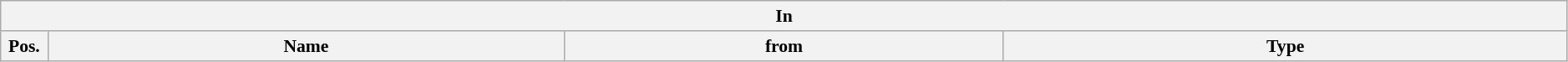<table class="wikitable" style="font-size:90%; width:99%">
<tr>
<th colspan="4">In</th>
</tr>
<tr>
<th width=3%>Pos.</th>
<th width=33%>Name</th>
<th width=28%>from</th>
<th width=36%>Type</th>
</tr>
</table>
